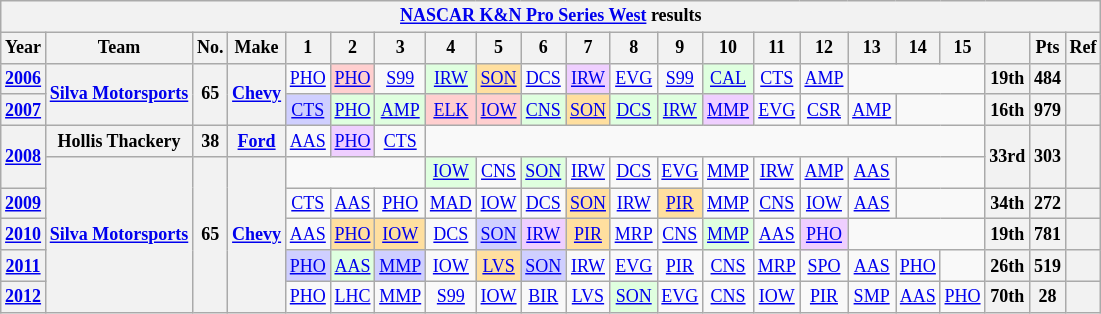<table class="wikitable" style="text-align:center; font-size:75%">
<tr>
<th colspan=23><a href='#'>NASCAR K&N Pro Series West</a> results</th>
</tr>
<tr>
<th>Year</th>
<th>Team</th>
<th>No.</th>
<th>Make</th>
<th>1</th>
<th>2</th>
<th>3</th>
<th>4</th>
<th>5</th>
<th>6</th>
<th>7</th>
<th>8</th>
<th>9</th>
<th>10</th>
<th>11</th>
<th>12</th>
<th>13</th>
<th>14</th>
<th>15</th>
<th></th>
<th>Pts</th>
<th>Ref</th>
</tr>
<tr>
<th><a href='#'>2006</a></th>
<th rowspan=2><a href='#'>Silva Motorsports</a></th>
<th rowspan=2>65</th>
<th rowspan=2><a href='#'>Chevy</a></th>
<td><a href='#'>PHO</a></td>
<td style="background:#FFCFCF;"><a href='#'>PHO</a><br></td>
<td><a href='#'>S99</a></td>
<td style="background:#DFFFDF;"><a href='#'>IRW</a><br></td>
<td style="background:#FFDF9F;"><a href='#'>SON</a><br></td>
<td><a href='#'>DCS</a></td>
<td style="background:#EFCFFF;"><a href='#'>IRW</a><br></td>
<td><a href='#'>EVG</a></td>
<td><a href='#'>S99</a></td>
<td style="background:#DFFFDF;"><a href='#'>CAL</a><br></td>
<td><a href='#'>CTS</a></td>
<td><a href='#'>AMP</a></td>
<td colspan=3></td>
<th>19th</th>
<th>484</th>
<th></th>
</tr>
<tr>
<th><a href='#'>2007</a></th>
<td style="background:#CFCFFF;"><a href='#'>CTS</a><br></td>
<td style="background:#DFFFDF;"><a href='#'>PHO</a><br></td>
<td style="background:#DFFFDF;"><a href='#'>AMP</a><br></td>
<td style="background:#FFCFCF;"><a href='#'>ELK</a><br></td>
<td style="background:#FFCFCF;"><a href='#'>IOW</a><br></td>
<td style="background:#DFFFDF;"><a href='#'>CNS</a><br></td>
<td style="background:#FFDF9F;"><a href='#'>SON</a><br></td>
<td style="background:#DFFFDF;"><a href='#'>DCS</a><br></td>
<td style="background:#DFFFDF;"><a href='#'>IRW</a><br></td>
<td style="background:#EFCFFF;"><a href='#'>MMP</a><br></td>
<td><a href='#'>EVG</a></td>
<td><a href='#'>CSR</a></td>
<td><a href='#'>AMP</a></td>
<td colspan=2></td>
<th>16th</th>
<th>979</th>
<th></th>
</tr>
<tr>
<th rowspan=2><a href='#'>2008</a></th>
<th>Hollis Thackery</th>
<th>38</th>
<th><a href='#'>Ford</a></th>
<td><a href='#'>AAS</a></td>
<td style="background:#EFCFFF;"><a href='#'>PHO</a><br></td>
<td><a href='#'>CTS</a></td>
<td colspan=12></td>
<th rowspan=2>33rd</th>
<th rowspan=2>303</th>
<th rowspan=2></th>
</tr>
<tr>
<th rowspan=5><a href='#'>Silva Motorsports</a></th>
<th rowspan=5>65</th>
<th rowspan=5><a href='#'>Chevy</a></th>
<td colspan=3></td>
<td style="background:#DFFFDF;"><a href='#'>IOW</a><br></td>
<td><a href='#'>CNS</a></td>
<td style="background:#DFFFDF;"><a href='#'>SON</a><br></td>
<td><a href='#'>IRW</a></td>
<td><a href='#'>DCS</a></td>
<td><a href='#'>EVG</a></td>
<td><a href='#'>MMP</a></td>
<td><a href='#'>IRW</a></td>
<td><a href='#'>AMP</a></td>
<td><a href='#'>AAS</a></td>
<td colspan=2></td>
</tr>
<tr>
<th><a href='#'>2009</a></th>
<td><a href='#'>CTS</a></td>
<td><a href='#'>AAS</a></td>
<td><a href='#'>PHO</a></td>
<td><a href='#'>MAD</a></td>
<td><a href='#'>IOW</a></td>
<td><a href='#'>DCS</a></td>
<td style="background:#FFDF9F;"><a href='#'>SON</a><br></td>
<td><a href='#'>IRW</a></td>
<td style="background:#FFDF9F;"><a href='#'>PIR</a><br></td>
<td><a href='#'>MMP</a></td>
<td><a href='#'>CNS</a></td>
<td><a href='#'>IOW</a></td>
<td><a href='#'>AAS</a></td>
<td colspan=2></td>
<th>34th</th>
<th>272</th>
<th></th>
</tr>
<tr>
<th><a href='#'>2010</a></th>
<td><a href='#'>AAS</a></td>
<td style="background:#FFDF9F;"><a href='#'>PHO</a><br></td>
<td style="background:#FFDF9F;"><a href='#'>IOW</a><br></td>
<td><a href='#'>DCS</a></td>
<td style="background:#CFCFFF;"><a href='#'>SON</a><br></td>
<td style="background:#EFCFFF;"><a href='#'>IRW</a><br></td>
<td style="background:#FFDF9F;"><a href='#'>PIR</a><br></td>
<td><a href='#'>MRP</a></td>
<td><a href='#'>CNS</a></td>
<td style="background:#DFFFDF;"><a href='#'>MMP</a><br></td>
<td><a href='#'>AAS</a></td>
<td style="background:#EFCFFF;"><a href='#'>PHO</a><br></td>
<td colspan=3></td>
<th>19th</th>
<th>781</th>
<th></th>
</tr>
<tr>
<th><a href='#'>2011</a></th>
<td style="background:#CFCFFF;"><a href='#'>PHO</a><br></td>
<td style="background:#DFFFDF;"><a href='#'>AAS</a><br></td>
<td style="background:#CFCFFF;"><a href='#'>MMP</a><br></td>
<td><a href='#'>IOW</a></td>
<td style="background:#FFDF9F;"><a href='#'>LVS</a><br></td>
<td style="background:#CFCFFF;"><a href='#'>SON</a><br></td>
<td><a href='#'>IRW</a></td>
<td><a href='#'>EVG</a></td>
<td><a href='#'>PIR</a></td>
<td><a href='#'>CNS</a></td>
<td><a href='#'>MRP</a></td>
<td><a href='#'>SPO</a></td>
<td><a href='#'>AAS</a></td>
<td><a href='#'>PHO</a></td>
<td></td>
<th>26th</th>
<th>519</th>
<th></th>
</tr>
<tr>
<th><a href='#'>2012</a></th>
<td><a href='#'>PHO</a></td>
<td><a href='#'>LHC</a></td>
<td><a href='#'>MMP</a></td>
<td><a href='#'>S99</a></td>
<td><a href='#'>IOW</a></td>
<td><a href='#'>BIR</a></td>
<td><a href='#'>LVS</a></td>
<td style="background:#DFFFDF;"><a href='#'>SON</a><br></td>
<td><a href='#'>EVG</a></td>
<td><a href='#'>CNS</a></td>
<td><a href='#'>IOW</a></td>
<td><a href='#'>PIR</a></td>
<td><a href='#'>SMP</a></td>
<td><a href='#'>AAS</a></td>
<td><a href='#'>PHO</a></td>
<th>70th</th>
<th>28</th>
<th></th>
</tr>
</table>
